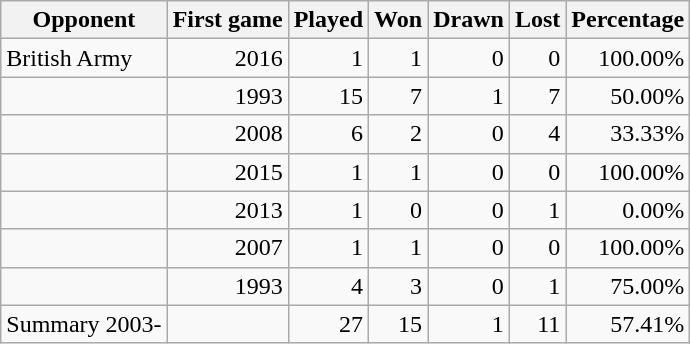<table class="wikitable">
<tr style=" text-align:left;">
<th>Opponent</th>
<th>First game</th>
<th>Played</th>
<th>Won</th>
<th>Drawn</th>
<th>Lost</th>
<th>Percentage</th>
</tr>
<tr style="text-align:right;">
<td style="text-align: left;"> British Army</td>
<td>2016</td>
<td>1</td>
<td>1</td>
<td>0</td>
<td>0</td>
<td>100.00%</td>
</tr>
<tr style="text-align:right;">
<td style="text-align: left;"></td>
<td>1993</td>
<td>15</td>
<td>7</td>
<td>1</td>
<td>7</td>
<td>50.00%</td>
</tr>
<tr style="text-align:right;">
<td style="text-align: left;"></td>
<td>2008</td>
<td>6</td>
<td>2</td>
<td>0</td>
<td>4</td>
<td>33.33%</td>
</tr>
<tr style="text-align:right;">
<td style="text-align: left;"></td>
<td>2015</td>
<td>1</td>
<td>1</td>
<td>0</td>
<td>0</td>
<td>100.00%</td>
</tr>
<tr style="text-align:right;">
<td style="text-align: left;"></td>
<td>2013</td>
<td>1</td>
<td>0</td>
<td>0</td>
<td>1</td>
<td>0.00%</td>
</tr>
<tr style="text-align:right;">
<td style="text-align: left;"></td>
<td>2007</td>
<td>1</td>
<td>1</td>
<td>0</td>
<td>0</td>
<td>100.00%</td>
</tr>
<tr style="text-align:right;">
<td style="text-align: left;"></td>
<td>1993</td>
<td>4</td>
<td>3</td>
<td>0</td>
<td>1</td>
<td>75.00%</td>
</tr>
<tr style="text-align:right;">
<td>Summary 2003-</td>
<td></td>
<td>27</td>
<td>15</td>
<td>1</td>
<td>11</td>
<td>57.41%</td>
</tr>
</table>
